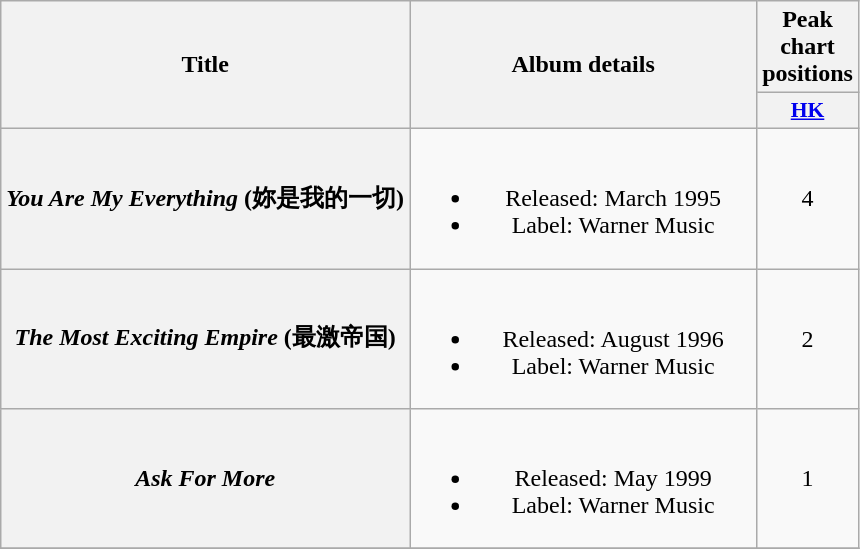<table class="wikitable plainrowheaders" style="text-align:center;">
<tr>
<th rowspan="2">Title</th>
<th rowspan="2" style="width:14em">Album details</th>
<th>Peak chart positions</th>
</tr>
<tr>
<th scope="col" style="width:3em;font-size:90%;"><a href='#'>HK</a><br></th>
</tr>
<tr>
<th scope="row"><em>You Are My Everything</em> (妳是我的一切)</th>
<td><br><ul><li>Released: March 1995</li><li>Label: Warner Music</li></ul></td>
<td>4</td>
</tr>
<tr>
<th scope="row"><em>The Most Exciting Empire</em> (最激帝国)</th>
<td><br><ul><li>Released: August 1996</li><li>Label: Warner Music</li></ul></td>
<td>2</td>
</tr>
<tr>
<th scope="row"><em>Ask For More</em></th>
<td><br><ul><li>Released: May 1999</li><li>Label: Warner Music</li></ul></td>
<td>1</td>
</tr>
<tr>
</tr>
</table>
